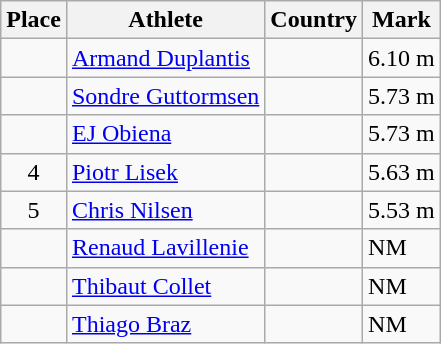<table class="wikitable">
<tr>
<th>Place</th>
<th>Athlete</th>
<th>Country</th>
<th>Mark</th>
</tr>
<tr>
<td align=center></td>
<td><a href='#'>Armand Duplantis</a></td>
<td></td>
<td>6.10 m</td>
</tr>
<tr>
<td align=center></td>
<td><a href='#'>Sondre Guttormsen</a></td>
<td></td>
<td>5.73 m</td>
</tr>
<tr>
<td align=center></td>
<td><a href='#'>EJ Obiena</a></td>
<td></td>
<td>5.73 m</td>
</tr>
<tr>
<td align=center>4</td>
<td><a href='#'>Piotr Lisek</a></td>
<td></td>
<td>5.63 m</td>
</tr>
<tr>
<td align=center>5</td>
<td><a href='#'>Chris Nilsen</a></td>
<td></td>
<td>5.53 m</td>
</tr>
<tr>
<td align=center></td>
<td><a href='#'>Renaud Lavillenie</a></td>
<td></td>
<td>NM</td>
</tr>
<tr>
<td align=center></td>
<td><a href='#'>Thibaut Collet</a></td>
<td></td>
<td>NM</td>
</tr>
<tr>
<td align=center></td>
<td><a href='#'>Thiago Braz</a></td>
<td></td>
<td>NM</td>
</tr>
</table>
